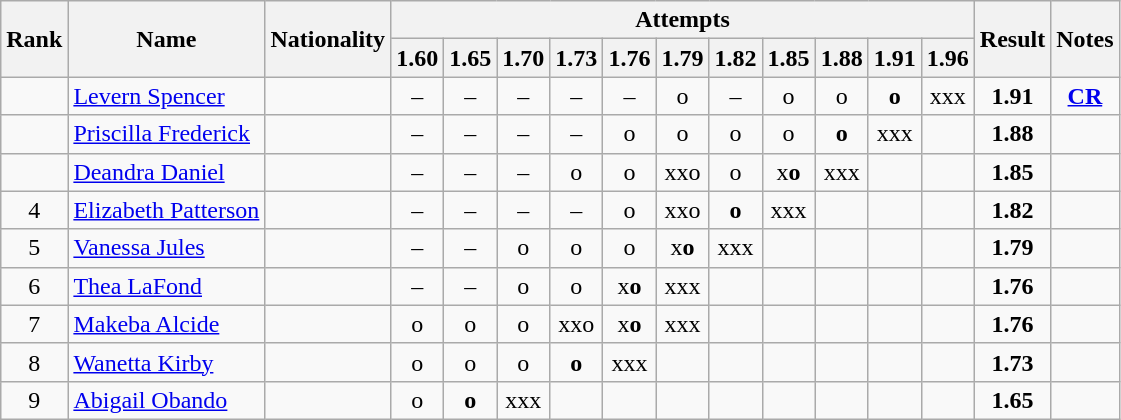<table class="wikitable sortable" style="text-align:center">
<tr>
<th rowspan=2>Rank</th>
<th rowspan=2>Name</th>
<th rowspan=2>Nationality</th>
<th colspan=11>Attempts</th>
<th rowspan=2>Result</th>
<th rowspan=2>Notes</th>
</tr>
<tr>
<th>1.60</th>
<th>1.65</th>
<th>1.70</th>
<th>1.73</th>
<th>1.76</th>
<th>1.79</th>
<th>1.82</th>
<th>1.85</th>
<th>1.88</th>
<th>1.91</th>
<th>1.96</th>
</tr>
<tr>
<td align=center></td>
<td align=left><a href='#'>Levern Spencer</a></td>
<td align=left></td>
<td>–</td>
<td>–</td>
<td>–</td>
<td>–</td>
<td>–</td>
<td>o</td>
<td>–</td>
<td>o</td>
<td>o</td>
<td><strong>o</strong></td>
<td>xxx</td>
<td><strong>1.91</strong></td>
<td><strong><a href='#'>CR</a></strong></td>
</tr>
<tr>
<td align=center></td>
<td align=left><a href='#'>Priscilla Frederick</a></td>
<td align=left></td>
<td>–</td>
<td>–</td>
<td>–</td>
<td>–</td>
<td>o</td>
<td>o</td>
<td>o</td>
<td>o</td>
<td><strong>o</strong></td>
<td>xxx</td>
<td></td>
<td><strong>1.88</strong></td>
<td></td>
</tr>
<tr>
<td align=center></td>
<td align=left><a href='#'>Deandra Daniel</a></td>
<td align=left></td>
<td>–</td>
<td>–</td>
<td>–</td>
<td>o</td>
<td>o</td>
<td>xxo</td>
<td>o</td>
<td>x<strong>o</strong></td>
<td>xxx</td>
<td></td>
<td></td>
<td><strong>1.85</strong></td>
<td></td>
</tr>
<tr>
<td align=center>4</td>
<td align=left><a href='#'>Elizabeth Patterson</a></td>
<td align=left></td>
<td>–</td>
<td>–</td>
<td>–</td>
<td>–</td>
<td>o</td>
<td>xxo</td>
<td><strong>o</strong></td>
<td>xxx</td>
<td></td>
<td></td>
<td></td>
<td><strong>1.82</strong></td>
<td></td>
</tr>
<tr>
<td align=center>5</td>
<td align=left><a href='#'>Vanessa Jules</a></td>
<td align=left></td>
<td>–</td>
<td>–</td>
<td>o</td>
<td>o</td>
<td>o</td>
<td>x<strong>o</strong></td>
<td>xxx</td>
<td></td>
<td></td>
<td></td>
<td></td>
<td><strong>1.79</strong></td>
<td></td>
</tr>
<tr>
<td align=center>6</td>
<td align=left><a href='#'>Thea LaFond</a></td>
<td align=left></td>
<td>–</td>
<td>–</td>
<td>o</td>
<td>o</td>
<td>x<strong>o</strong></td>
<td>xxx</td>
<td></td>
<td></td>
<td></td>
<td></td>
<td></td>
<td><strong>1.76</strong></td>
<td></td>
</tr>
<tr>
<td align=center>7</td>
<td align=left><a href='#'>Makeba Alcide</a></td>
<td align=left></td>
<td>o</td>
<td>o</td>
<td>o</td>
<td>xxo</td>
<td>x<strong>o</strong></td>
<td>xxx</td>
<td></td>
<td></td>
<td></td>
<td></td>
<td></td>
<td><strong>1.76</strong></td>
<td></td>
</tr>
<tr>
<td align=center>8</td>
<td align=left><a href='#'>Wanetta Kirby</a></td>
<td align=left></td>
<td>o</td>
<td>o</td>
<td>o</td>
<td><strong>o</strong></td>
<td>xxx</td>
<td></td>
<td></td>
<td></td>
<td></td>
<td></td>
<td></td>
<td><strong>1.73</strong></td>
<td></td>
</tr>
<tr>
<td align=center>9</td>
<td align=left><a href='#'>Abigail Obando</a></td>
<td align=left></td>
<td>o</td>
<td><strong>o</strong></td>
<td>xxx</td>
<td></td>
<td></td>
<td></td>
<td></td>
<td></td>
<td></td>
<td></td>
<td></td>
<td><strong>1.65</strong></td>
<td></td>
</tr>
</table>
